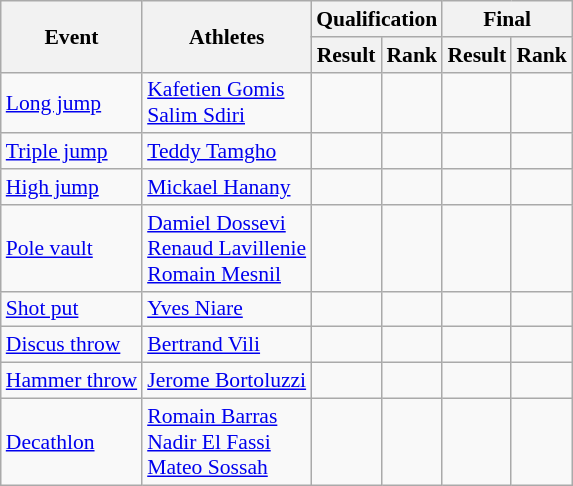<table class="wikitable" border="1" style="font-size:90%">
<tr>
<th rowspan="2">Event</th>
<th rowspan="2">Athletes</th>
<th colspan="2">Qualification</th>
<th colspan="2">Final</th>
</tr>
<tr>
<th>Result</th>
<th>Rank</th>
<th>Result</th>
<th>Rank</th>
</tr>
<tr>
<td><a href='#'>Long jump</a></td>
<td><a href='#'>Kafetien Gomis</a><br><a href='#'>Salim Sdiri</a></td>
<td align=center></td>
<td align=center></td>
<td align=center></td>
<td align=center></td>
</tr>
<tr>
<td><a href='#'>Triple jump</a></td>
<td><a href='#'>Teddy Tamgho</a></td>
<td align=center></td>
<td align=center></td>
<td align=center></td>
<td align=center></td>
</tr>
<tr>
<td><a href='#'>High jump</a></td>
<td><a href='#'>Mickael Hanany</a></td>
<td align=center></td>
<td align=center></td>
<td align=center></td>
<td align=center></td>
</tr>
<tr>
<td><a href='#'>Pole vault</a></td>
<td><a href='#'>Damiel Dossevi</a><br><a href='#'>Renaud Lavillenie</a><br><a href='#'>Romain Mesnil</a></td>
<td align=center></td>
<td align=center></td>
<td align=center></td>
<td align=center></td>
</tr>
<tr>
<td><a href='#'>Shot put</a></td>
<td><a href='#'>Yves Niare</a></td>
<td align=center></td>
<td align=center></td>
<td align=center></td>
<td align=center></td>
</tr>
<tr>
<td><a href='#'>Discus throw</a></td>
<td><a href='#'>Bertrand Vili</a></td>
<td align=center></td>
<td align=center></td>
<td align=center></td>
<td align=center></td>
</tr>
<tr>
<td><a href='#'>Hammer throw</a></td>
<td><a href='#'>Jerome Bortoluzzi</a></td>
<td align=center></td>
<td align=center></td>
<td align=center></td>
<td align=center></td>
</tr>
<tr>
<td><a href='#'>Decathlon</a></td>
<td><a href='#'>Romain Barras</a><br><a href='#'>Nadir El Fassi</a><br><a href='#'>Mateo Sossah</a></td>
<td align=center></td>
<td align=center></td>
<td align=center></td>
<td align=center></td>
</tr>
</table>
